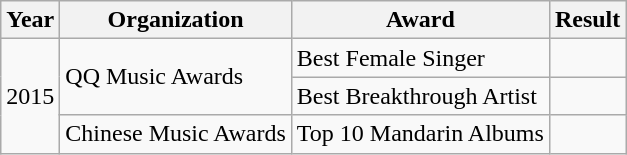<table class="wikitable">
<tr>
<th>Year</th>
<th>Organization</th>
<th>Award</th>
<th>Result</th>
</tr>
<tr>
<td rowspan="3">2015</td>
<td rowspan="2">QQ Music Awards</td>
<td>Best Female Singer</td>
<td></td>
</tr>
<tr>
<td>Best Breakthrough Artist</td>
<td></td>
</tr>
<tr>
<td>Chinese Music Awards</td>
<td>Top 10 Mandarin Albums</td>
<td></td>
</tr>
</table>
